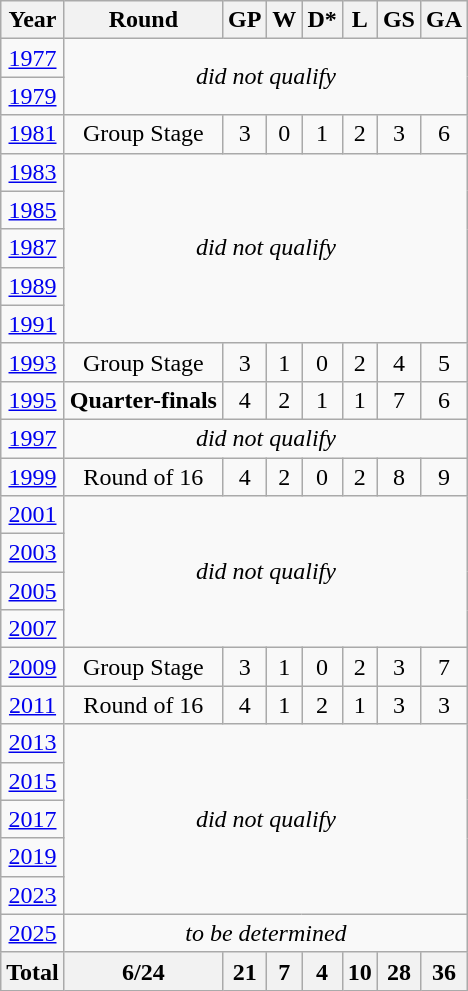<table class="wikitable" style="text-align: center;">
<tr>
<th>Year</th>
<th>Round</th>
<th>GP</th>
<th>W</th>
<th>D*</th>
<th>L</th>
<th>GS</th>
<th>GA</th>
</tr>
<tr>
<td> <a href='#'>1977</a></td>
<td colspan="7" rowspan="2"><em>did not qualify</em></td>
</tr>
<tr>
<td> <a href='#'>1979</a></td>
</tr>
<tr>
<td> <a href='#'>1981</a></td>
<td>Group Stage</td>
<td>3</td>
<td>0</td>
<td>1</td>
<td>2</td>
<td>3</td>
<td>6</td>
</tr>
<tr>
<td> <a href='#'>1983</a></td>
<td colspan="7" rowspan="5"><em>did not qualify</em></td>
</tr>
<tr>
<td> <a href='#'>1985</a></td>
</tr>
<tr>
<td> <a href='#'>1987</a></td>
</tr>
<tr>
<td> <a href='#'>1989</a></td>
</tr>
<tr>
<td> <a href='#'>1991</a></td>
</tr>
<tr>
<td> <a href='#'>1993</a></td>
<td>Group Stage</td>
<td>3</td>
<td>1</td>
<td>0</td>
<td>2</td>
<td>4</td>
<td>5</td>
</tr>
<tr>
<td> <a href='#'>1995</a></td>
<td><strong>Quarter-finals</strong></td>
<td>4</td>
<td>2</td>
<td>1</td>
<td>1</td>
<td>7</td>
<td>6</td>
</tr>
<tr>
<td> <a href='#'>1997</a></td>
<td colspan="7"><em>did not qualify</em></td>
</tr>
<tr>
<td> <a href='#'>1999</a></td>
<td>Round of 16</td>
<td>4</td>
<td>2</td>
<td>0</td>
<td>2</td>
<td>8</td>
<td>9</td>
</tr>
<tr>
<td> <a href='#'>2001</a></td>
<td colspan="7" rowspan="4"><em>did not qualify</em></td>
</tr>
<tr>
<td> <a href='#'>2003</a></td>
</tr>
<tr>
<td> <a href='#'>2005</a></td>
</tr>
<tr>
<td> <a href='#'>2007</a></td>
</tr>
<tr>
<td> <a href='#'>2009</a></td>
<td>Group Stage</td>
<td>3</td>
<td>1</td>
<td>0</td>
<td>2</td>
<td>3</td>
<td>7</td>
</tr>
<tr>
<td> <a href='#'>2011</a></td>
<td>Round of 16</td>
<td>4</td>
<td>1</td>
<td>2</td>
<td>1</td>
<td>3</td>
<td>3</td>
</tr>
<tr>
<td> <a href='#'>2013</a></td>
<td colspan="7" rowspan="5"><em>did not qualify</em></td>
</tr>
<tr>
<td> <a href='#'>2015</a></td>
</tr>
<tr>
<td> <a href='#'>2017</a></td>
</tr>
<tr>
<td> <a href='#'>2019</a></td>
</tr>
<tr>
<td> <a href='#'>2023</a></td>
</tr>
<tr>
<td> <a href='#'>2025</a></td>
<td colspan="7"><em>to be determined</em></td>
</tr>
<tr>
<th><strong>Total</strong></th>
<th>6/24</th>
<th>21</th>
<th>7</th>
<th>4</th>
<th>10</th>
<th>28</th>
<th>36</th>
</tr>
</table>
